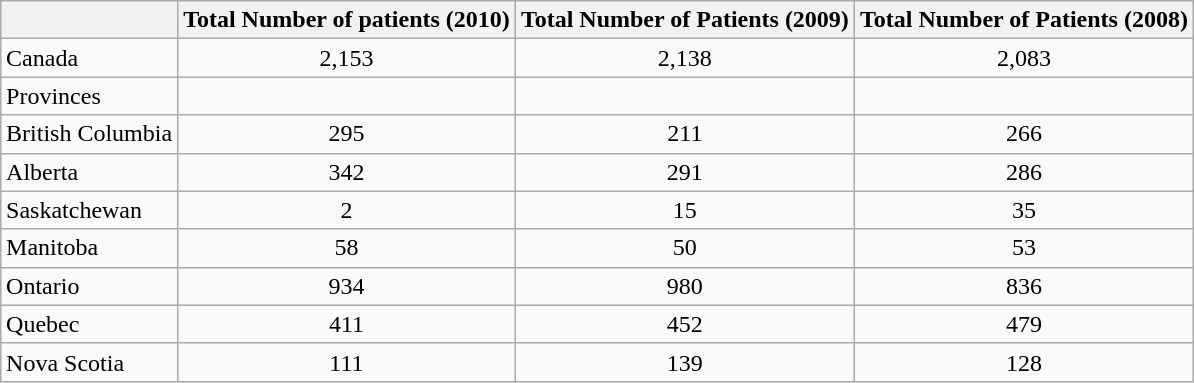<table class="wikitable" style="margin: 1em auto 1em auto;">
<tr>
<th></th>
<th>Total Number of patients (2010)</th>
<th>Total Number of Patients (2009)</th>
<th>Total Number of Patients (2008)</th>
</tr>
<tr>
<td>Canada</td>
<td align="center">2,153</td>
<td align="center">2,138</td>
<td align="center">2,083</td>
</tr>
<tr>
<td>Provinces</td>
<td></td>
<td></td>
<td></td>
</tr>
<tr>
<td>British Columbia</td>
<td align="center">295</td>
<td align="center">211</td>
<td align="center">266</td>
</tr>
<tr>
<td>Alberta</td>
<td align="center">342</td>
<td align="center">291</td>
<td align="center">286</td>
</tr>
<tr>
<td>Saskatchewan</td>
<td align="center">2</td>
<td align="center">15</td>
<td align="center">35</td>
</tr>
<tr>
<td>Manitoba</td>
<td align="center">58</td>
<td align="center">50</td>
<td align="center">53</td>
</tr>
<tr>
<td>Ontario</td>
<td align="center">934</td>
<td align="center">980</td>
<td align="center">836</td>
</tr>
<tr>
<td>Quebec</td>
<td align="center">411</td>
<td align="center">452</td>
<td align="center">479</td>
</tr>
<tr>
<td>Nova Scotia</td>
<td align="center">111</td>
<td align="center">139</td>
<td align="center">128</td>
</tr>
</table>
